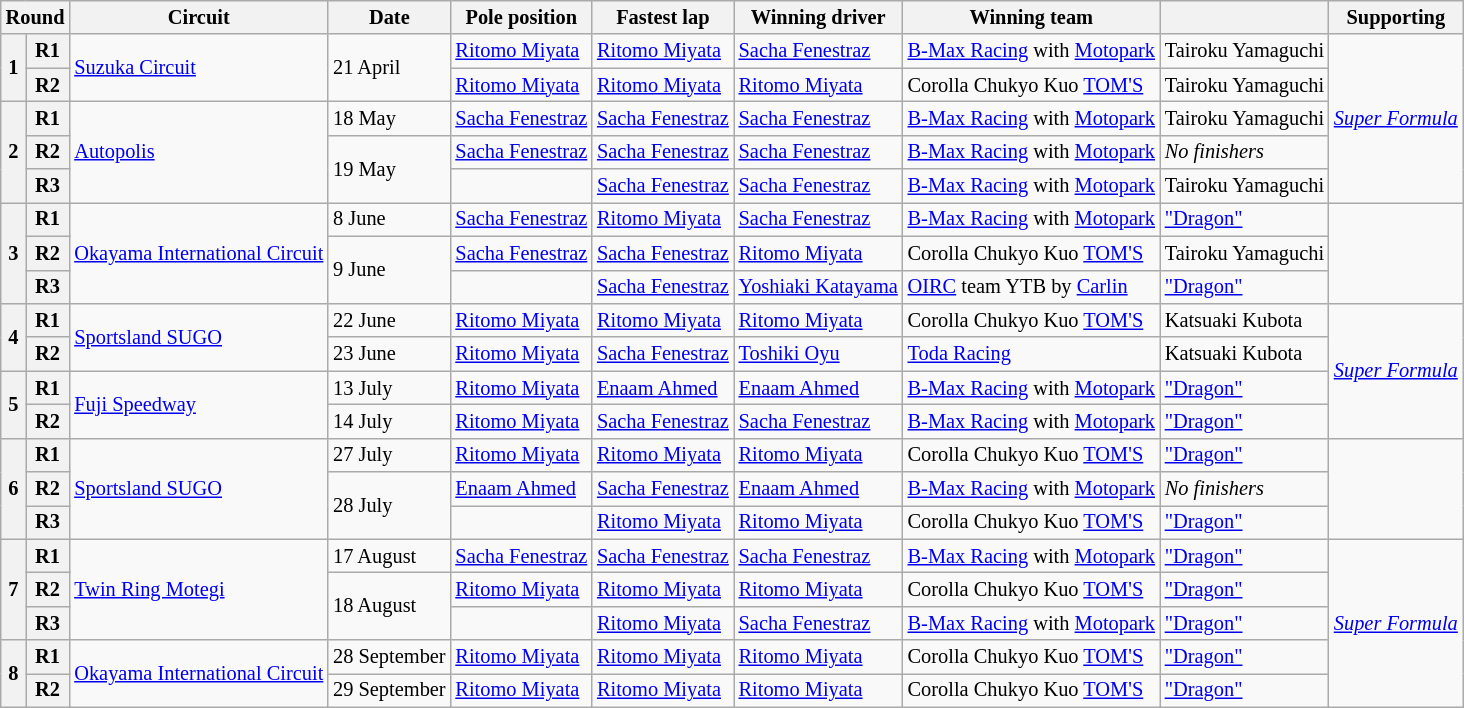<table class="wikitable" style="font-size: 85%;">
<tr>
<th colspan=2>Round</th>
<th>Circuit</th>
<th>Date</th>
<th>Pole position</th>
<th>Fastest lap</th>
<th>Winning driver</th>
<th>Winning team</th>
<th></th>
<th>Supporting</th>
</tr>
<tr>
<th rowspan=2>1</th>
<th>R1</th>
<td rowspan=2><a href='#'>Suzuka Circuit</a></td>
<td rowspan=2>21 April</td>
<td> <a href='#'>Ritomo Miyata</a></td>
<td> <a href='#'>Ritomo Miyata</a></td>
<td> <a href='#'>Sacha Fenestraz</a></td>
<td><a href='#'>B-Max Racing</a> with <a href='#'>Motopark</a></td>
<td> Tairoku Yamaguchi</td>
<td rowspan=5 nowrap><em><a href='#'>Super Formula</a></em></td>
</tr>
<tr>
<th>R2</th>
<td> <a href='#'>Ritomo Miyata</a></td>
<td> <a href='#'>Ritomo Miyata</a></td>
<td> <a href='#'>Ritomo Miyata</a></td>
<td>Corolla Chukyo Kuo <a href='#'>TOM'S</a></td>
<td> Tairoku Yamaguchi</td>
</tr>
<tr>
<th rowspan=3>2</th>
<th>R1</th>
<td rowspan=3><a href='#'>Autopolis</a></td>
<td>18 May</td>
<td nowrap> <a href='#'>Sacha Fenestraz</a></td>
<td nowrap> <a href='#'>Sacha Fenestraz</a></td>
<td nowrap> <a href='#'>Sacha Fenestraz</a></td>
<td nowrap><a href='#'>B-Max Racing</a> with <a href='#'>Motopark</a></td>
<td nowrap> Tairoku Yamaguchi</td>
</tr>
<tr>
<th>R2</th>
<td rowspan=2>19 May</td>
<td> <a href='#'>Sacha Fenestraz</a></td>
<td> <a href='#'>Sacha Fenestraz</a></td>
<td> <a href='#'>Sacha Fenestraz</a></td>
<td><a href='#'>B-Max Racing</a> with <a href='#'>Motopark</a></td>
<td><em>No finishers</em></td>
</tr>
<tr>
<th>R3</th>
<td></td>
<td> <a href='#'>Sacha Fenestraz</a></td>
<td> <a href='#'>Sacha Fenestraz</a></td>
<td><a href='#'>B-Max Racing</a> with <a href='#'>Motopark</a></td>
<td> Tairoku Yamaguchi</td>
</tr>
<tr>
<th rowspan=3>3</th>
<th>R1</th>
<td rowspan=3 nowrap><a href='#'>Okayama International Circuit</a></td>
<td>8 June</td>
<td> <a href='#'>Sacha Fenestraz</a></td>
<td> <a href='#'>Ritomo Miyata</a></td>
<td> <a href='#'>Sacha Fenestraz</a></td>
<td><a href='#'>B-Max Racing</a> with <a href='#'>Motopark</a></td>
<td> <a href='#'>"Dragon"</a></td>
<td rowspan=3></td>
</tr>
<tr>
<th>R2</th>
<td rowspan=2>9 June</td>
<td> <a href='#'>Sacha Fenestraz</a></td>
<td> <a href='#'>Sacha Fenestraz</a></td>
<td> <a href='#'>Ritomo Miyata</a></td>
<td>Corolla Chukyo Kuo <a href='#'>TOM'S</a></td>
<td> Tairoku Yamaguchi</td>
</tr>
<tr>
<th>R3</th>
<td></td>
<td> <a href='#'>Sacha Fenestraz</a></td>
<td nowrap> <a href='#'>Yoshiaki Katayama</a></td>
<td><a href='#'>OIRC</a> team YTB by <a href='#'>Carlin</a></td>
<td> <a href='#'>"Dragon"</a></td>
</tr>
<tr>
<th rowspan=2>4</th>
<th>R1</th>
<td rowspan=2><a href='#'>Sportsland SUGO</a></td>
<td>22 June</td>
<td> <a href='#'>Ritomo Miyata</a></td>
<td> <a href='#'>Ritomo Miyata</a></td>
<td> <a href='#'>Ritomo Miyata</a></td>
<td>Corolla Chukyo Kuo <a href='#'>TOM'S</a></td>
<td> Katsuaki Kubota</td>
<td rowspan=4><em><a href='#'>Super Formula</a></em></td>
</tr>
<tr>
<th>R2</th>
<td>23 June</td>
<td> <a href='#'>Ritomo Miyata</a></td>
<td> <a href='#'>Sacha Fenestraz</a></td>
<td> <a href='#'>Toshiki Oyu</a></td>
<td><a href='#'>Toda Racing</a></td>
<td> Katsuaki Kubota</td>
</tr>
<tr>
<th rowspan=2>5</th>
<th>R1</th>
<td rowspan=2><a href='#'>Fuji Speedway</a></td>
<td>13 July</td>
<td> <a href='#'>Ritomo Miyata</a></td>
<td> <a href='#'>Enaam Ahmed</a></td>
<td> <a href='#'>Enaam Ahmed</a></td>
<td><a href='#'>B-Max Racing</a> with <a href='#'>Motopark</a></td>
<td> <a href='#'>"Dragon"</a></td>
</tr>
<tr>
<th>R2</th>
<td>14 July</td>
<td> <a href='#'>Ritomo Miyata</a></td>
<td> <a href='#'>Sacha Fenestraz</a></td>
<td> <a href='#'>Sacha Fenestraz</a></td>
<td><a href='#'>B-Max Racing</a> with <a href='#'>Motopark</a></td>
<td> <a href='#'>"Dragon"</a></td>
</tr>
<tr>
<th rowspan=3>6</th>
<th>R1</th>
<td rowspan=3><a href='#'>Sportsland SUGO</a></td>
<td>27 July</td>
<td> <a href='#'>Ritomo Miyata</a></td>
<td> <a href='#'>Ritomo Miyata</a></td>
<td> <a href='#'>Ritomo Miyata</a></td>
<td>Corolla Chukyo Kuo <a href='#'>TOM'S</a></td>
<td> <a href='#'>"Dragon"</a></td>
<td rowspan=3></td>
</tr>
<tr>
<th>R2</th>
<td rowspan=2>28 July</td>
<td> <a href='#'>Enaam Ahmed</a></td>
<td> <a href='#'>Sacha Fenestraz</a></td>
<td> <a href='#'>Enaam Ahmed</a></td>
<td><a href='#'>B-Max Racing</a> with <a href='#'>Motopark</a></td>
<td><em>No finishers</em></td>
</tr>
<tr>
<th>R3</th>
<td></td>
<td> <a href='#'>Ritomo Miyata</a></td>
<td> <a href='#'>Ritomo Miyata</a></td>
<td>Corolla Chukyo Kuo <a href='#'>TOM'S</a></td>
<td> <a href='#'>"Dragon"</a></td>
</tr>
<tr>
<th rowspan=3>7</th>
<th>R1</th>
<td rowspan=3><a href='#'>Twin Ring Motegi</a></td>
<td>17 August</td>
<td> <a href='#'>Sacha Fenestraz</a></td>
<td> <a href='#'>Sacha Fenestraz</a></td>
<td> <a href='#'>Sacha Fenestraz</a></td>
<td><a href='#'>B-Max Racing</a> with <a href='#'>Motopark</a></td>
<td> <a href='#'>"Dragon"</a></td>
<td rowspan=5><em><a href='#'>Super Formula</a></em></td>
</tr>
<tr>
<th>R2</th>
<td rowspan=2>18 August</td>
<td> <a href='#'>Ritomo Miyata</a></td>
<td> <a href='#'>Ritomo Miyata</a></td>
<td> <a href='#'>Ritomo Miyata</a></td>
<td>Corolla Chukyo Kuo <a href='#'>TOM'S</a></td>
<td> <a href='#'>"Dragon"</a></td>
</tr>
<tr>
<th>R3</th>
<td></td>
<td> <a href='#'>Ritomo Miyata</a></td>
<td> <a href='#'>Sacha Fenestraz</a></td>
<td><a href='#'>B-Max Racing</a> with <a href='#'>Motopark</a></td>
<td> <a href='#'>"Dragon"</a></td>
</tr>
<tr>
<th rowspan=2>8</th>
<th>R1</th>
<td rowspan=2><a href='#'>Okayama International Circuit</a></td>
<td nowrap>28 September</td>
<td> <a href='#'>Ritomo Miyata</a></td>
<td> <a href='#'>Ritomo Miyata</a></td>
<td> <a href='#'>Ritomo Miyata</a></td>
<td>Corolla Chukyo Kuo <a href='#'>TOM'S</a></td>
<td> <a href='#'>"Dragon"</a></td>
</tr>
<tr>
<th>R2</th>
<td>29 September</td>
<td> <a href='#'>Ritomo Miyata</a></td>
<td> <a href='#'>Ritomo Miyata</a></td>
<td> <a href='#'>Ritomo Miyata</a></td>
<td>Corolla Chukyo Kuo <a href='#'>TOM'S</a></td>
<td> <a href='#'>"Dragon"</a></td>
</tr>
</table>
